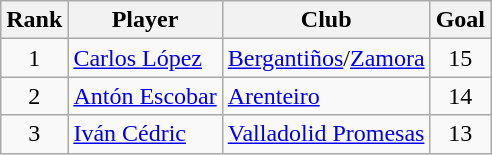<table class="wikitable">
<tr>
<th>Rank</th>
<th>Player</th>
<th>Club</th>
<th>Goal</th>
</tr>
<tr>
<td align="center">1</td>
<td> <a href='#'>Carlos López</a></td>
<td><a href='#'>Bergantiños</a>/<a href='#'>Zamora</a></td>
<td align="center">15</td>
</tr>
<tr>
<td align="center">2</td>
<td> <a href='#'>Antón Escobar</a></td>
<td><a href='#'>Arenteiro</a></td>
<td align="center">14</td>
</tr>
<tr>
<td align="center">3</td>
<td> <a href='#'>Iván Cédric</a></td>
<td><a href='#'>Valladolid Promesas</a></td>
<td align="center">13</td>
</tr>
</table>
